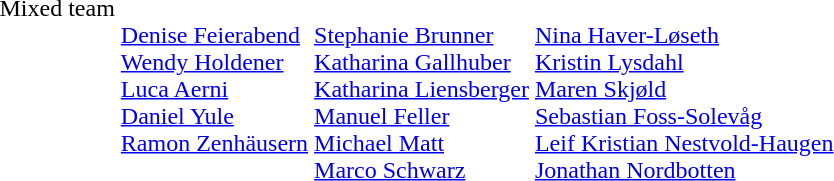<table>
<tr valign="top">
<td>Mixed team<br></td>
<td><br><a href='#'>Denise Feierabend</a><br><a href='#'>Wendy Holdener</a><br><a href='#'>Luca Aerni</a><br><a href='#'>Daniel Yule</a><br><a href='#'>Ramon Zenhäusern</a></td>
<td><br><a href='#'>Stephanie Brunner</a><br><a href='#'>Katharina Gallhuber</a><br><a href='#'>Katharina Liensberger</a><br><a href='#'>Manuel Feller</a><br><a href='#'>Michael Matt</a><br><a href='#'>Marco Schwarz</a></td>
<td><br><a href='#'>Nina Haver-Løseth</a><br><a href='#'>Kristin Lysdahl</a><br><a href='#'>Maren Skjøld</a><br><a href='#'>Sebastian Foss-Solevåg</a><br><a href='#'>Leif Kristian Nestvold-Haugen</a><br><a href='#'>Jonathan Nordbotten</a></td>
</tr>
</table>
